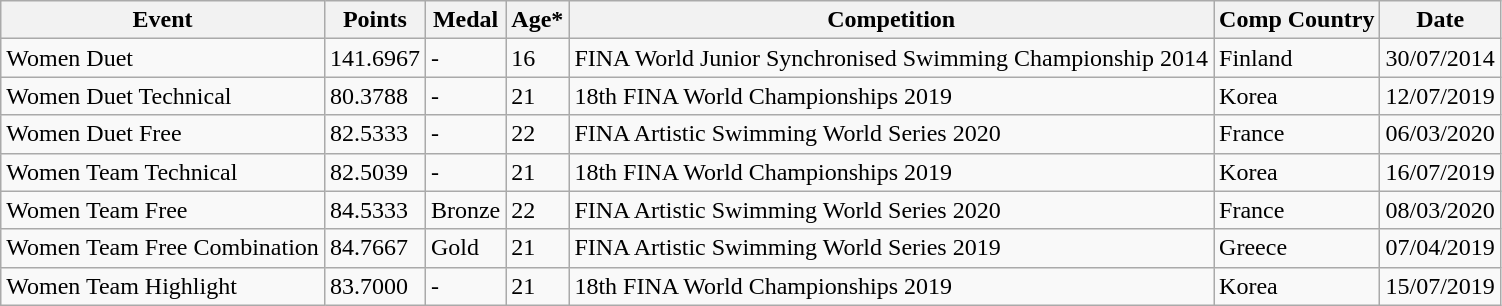<table class="wikitable">
<tr>
<th>Event</th>
<th>Points</th>
<th>Medal</th>
<th>Age*</th>
<th>Competition</th>
<th>Comp Country</th>
<th>Date</th>
</tr>
<tr>
<td>Women Duet</td>
<td>141.6967</td>
<td>-</td>
<td>16</td>
<td>FINA World Junior Synchronised Swimming Championship 2014</td>
<td>Finland</td>
<td>30/07/2014</td>
</tr>
<tr>
<td>Women Duet Technical</td>
<td>80.3788</td>
<td>-</td>
<td>21</td>
<td>18th FINA World Championships 2019</td>
<td>Korea</td>
<td>12/07/2019</td>
</tr>
<tr>
<td>Women Duet Free</td>
<td>82.5333</td>
<td>-</td>
<td>22</td>
<td>FINA Artistic Swimming World Series 2020</td>
<td>France</td>
<td>06/03/2020</td>
</tr>
<tr>
<td>Women Team Technical</td>
<td>82.5039</td>
<td>-</td>
<td>21</td>
<td>18th FINA World Championships 2019</td>
<td>Korea</td>
<td>16/07/2019</td>
</tr>
<tr>
<td>Women Team Free</td>
<td>84.5333</td>
<td>Bronze</td>
<td>22</td>
<td>FINA Artistic Swimming World Series 2020</td>
<td>France</td>
<td>08/03/2020</td>
</tr>
<tr>
<td>Women Team Free Combination</td>
<td>84.7667</td>
<td>Gold</td>
<td>21</td>
<td>FINA Artistic Swimming World Series 2019</td>
<td>Greece</td>
<td>07/04/2019</td>
</tr>
<tr>
<td>Women Team Highlight</td>
<td>83.7000</td>
<td>-</td>
<td>21</td>
<td>18th FINA World Championships 2019</td>
<td>Korea</td>
<td>15/07/2019</td>
</tr>
</table>
